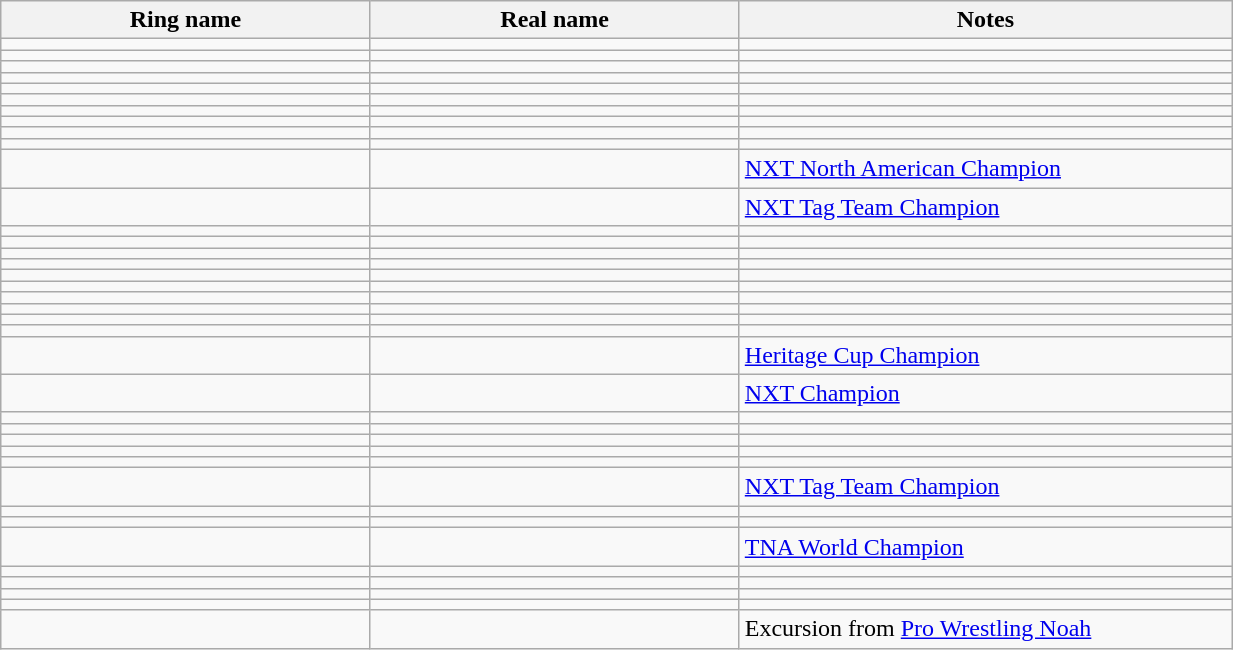<table class="wikitable sortable" style="width:65%;">
<tr>
<th width=15%>Ring name</th>
<th width=15%>Real name</th>
<th width=20%>Notes</th>
</tr>
<tr>
<td></td>
<td></td>
<td></td>
</tr>
<tr>
<td></td>
<td></td>
<td></td>
</tr>
<tr>
<td></td>
<td></td>
<td></td>
</tr>
<tr>
<td></td>
<td></td>
<td></td>
</tr>
<tr>
<td></td>
<td></td>
<td></td>
</tr>
<tr>
<td></td>
<td></td>
<td></td>
</tr>
<tr>
<td></td>
<td></td>
<td></td>
</tr>
<tr>
<td></td>
<td></td>
<td></td>
</tr>
<tr>
<td></td>
<td></td>
<td></td>
</tr>
<tr>
<td></td>
<td></td>
<td></td>
</tr>
<tr>
<td></td>
<td></td>
<td><a href='#'>NXT North American Champion</a></td>
</tr>
<tr>
<td></td>
<td></td>
<td><a href='#'>NXT Tag Team Champion</a></td>
</tr>
<tr>
<td></td>
<td></td>
<td></td>
</tr>
<tr>
<td></td>
<td></td>
<td></td>
</tr>
<tr>
<td></td>
<td></td>
<td></td>
</tr>
<tr>
<td></td>
<td></td>
<td></td>
</tr>
<tr>
<td></td>
<td></td>
<td></td>
</tr>
<tr>
<td></td>
<td></td>
<td></td>
</tr>
<tr>
<td></td>
<td></td>
<td></td>
</tr>
<tr>
<td></td>
<td></td>
<td></td>
</tr>
<tr>
<td></td>
<td></td>
<td></td>
</tr>
<tr>
<td></td>
<td></td>
<td></td>
</tr>
<tr>
<td></td>
<td></td>
<td><a href='#'>Heritage Cup Champion</a></td>
</tr>
<tr>
<td></td>
<td></td>
<td><a href='#'>NXT Champion</a></td>
</tr>
<tr>
<td></td>
<td></td>
<td></td>
</tr>
<tr>
<td></td>
<td></td>
<td></td>
</tr>
<tr>
<td></td>
<td></td>
<td></td>
</tr>
<tr>
<td></td>
<td></td>
<td></td>
</tr>
<tr>
<td></td>
<td></td>
<td></td>
</tr>
<tr>
<td></td>
<td></td>
<td><a href='#'>NXT Tag Team Champion</a></td>
</tr>
<tr>
<td></td>
<td></td>
<td></td>
</tr>
<tr>
<td></td>
<td></td>
<td></td>
</tr>
<tr>
<td></td>
<td></td>
<td><a href='#'>TNA World Champion</a></td>
</tr>
<tr>
<td></td>
<td></td>
<td></td>
</tr>
<tr>
<td></td>
<td></td>
<td></td>
</tr>
<tr>
<td></td>
<td></td>
<td></td>
</tr>
<tr>
<td></td>
<td></td>
<td></td>
</tr>
<tr>
<td></td>
<td></td>
<td>Excursion from <a href='#'>Pro Wrestling Noah</a></td>
</tr>
</table>
